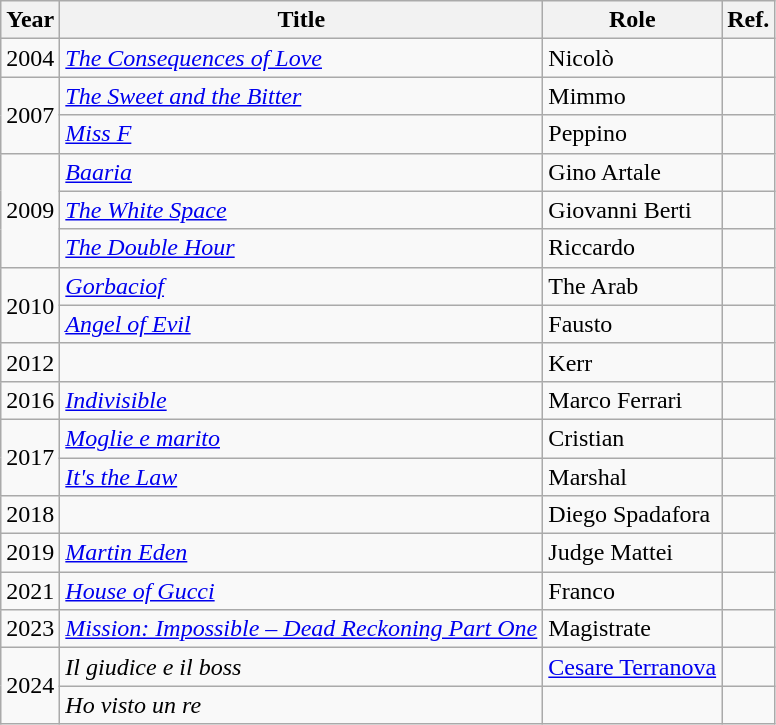<table class="wikitable">
<tr>
<th>Year</th>
<th>Title</th>
<th>Role</th>
<th>Ref.</th>
</tr>
<tr>
<td>2004</td>
<td><em><a href='#'>The Consequences of Love</a></em></td>
<td>Nicolò</td>
<td></td>
</tr>
<tr>
<td rowspan="2">2007</td>
<td><em><a href='#'>The Sweet and the Bitter</a></em></td>
<td>Mimmo</td>
<td></td>
</tr>
<tr>
<td><em><a href='#'>Miss F</a></em></td>
<td>Peppino</td>
<td></td>
</tr>
<tr>
<td rowspan="3">2009</td>
<td><em><a href='#'>Baaria</a></em></td>
<td>Gino Artale</td>
<td></td>
</tr>
<tr>
<td><em><a href='#'>The White Space</a></em></td>
<td>Giovanni Berti</td>
<td></td>
</tr>
<tr>
<td><em><a href='#'>The Double Hour</a></em></td>
<td>Riccardo</td>
<td></td>
</tr>
<tr>
<td rowspan="2">2010</td>
<td><em><a href='#'>Gorbaciof</a></em></td>
<td>The Arab</td>
<td></td>
</tr>
<tr>
<td><em><a href='#'>Angel of Evil</a></em></td>
<td>Fausto</td>
<td></td>
</tr>
<tr>
<td>2012</td>
<td><em></em></td>
<td>Kerr</td>
<td></td>
</tr>
<tr>
<td>2016</td>
<td><em><a href='#'>Indivisible</a></em></td>
<td>Marco Ferrari</td>
<td></td>
</tr>
<tr>
<td rowspan="2">2017</td>
<td><em><a href='#'>Moglie e marito</a></em></td>
<td>Cristian</td>
<td></td>
</tr>
<tr>
<td><em><a href='#'>It's the Law</a></em></td>
<td>Marshal</td>
<td></td>
</tr>
<tr>
<td>2018</td>
<td><em></em></td>
<td>Diego Spadafora</td>
<td></td>
</tr>
<tr>
<td>2019</td>
<td><em><a href='#'>Martin Eden</a></em></td>
<td>Judge Mattei</td>
<td></td>
</tr>
<tr>
<td>2021</td>
<td><em><a href='#'>House of Gucci</a></em></td>
<td>Franco</td>
<td></td>
</tr>
<tr>
<td>2023</td>
<td><em><a href='#'>Mission: Impossible – Dead Reckoning Part One</a></em></td>
<td>Magistrate</td>
<td></td>
</tr>
<tr>
<td rowspan="2">2024</td>
<td><em>Il giudice e il boss</em></td>
<td><a href='#'>Cesare Terranova</a></td>
<td></td>
</tr>
<tr>
<td><em>Ho visto un re</em></td>
<td></td>
<td></td>
</tr>
</table>
